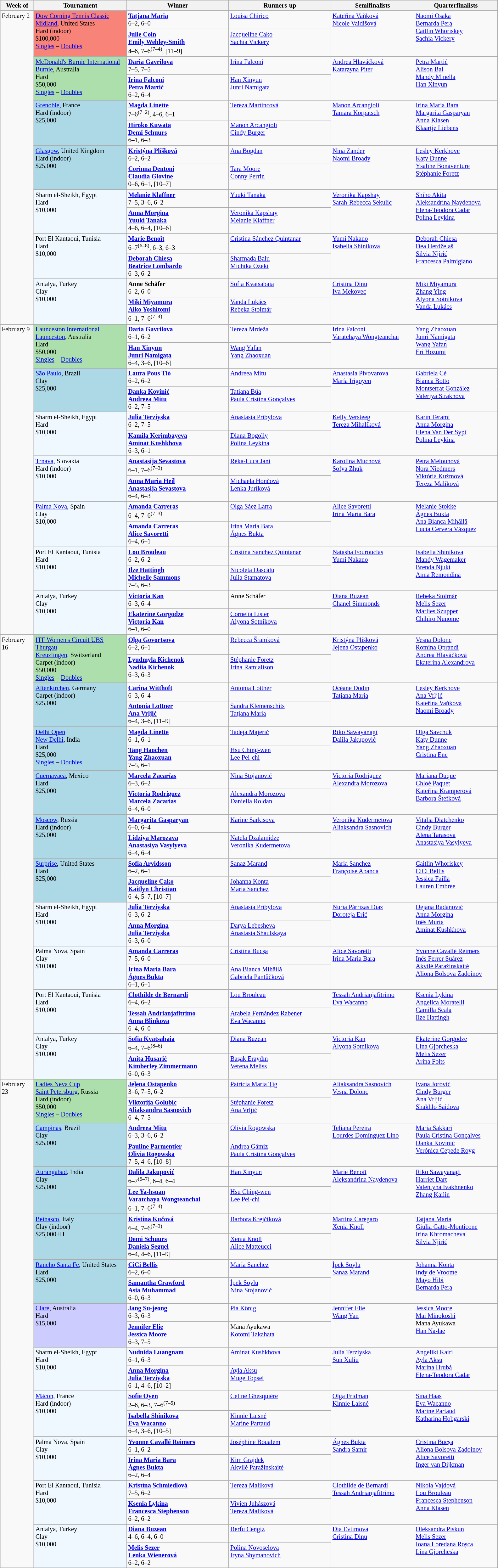<table class="wikitable" style="font-size:85%;">
<tr>
<th width="65">Week of</th>
<th style="width:190px;">Tournament</th>
<th style="width:210px;">Winner</th>
<th style="width:210px;">Runners-up</th>
<th style="width:170px;">Semifinalists</th>
<th style="width:170px;">Quarterfinalists</th>
</tr>
<tr valign=top>
<td rowspan=14>February 2</td>
<td rowspan="2" style="background:#f88379;"><a href='#'>Dow Corning Tennis Classic</a> <br> <a href='#'>Midland</a>, United States <br> Hard (indoor) <br> $100,000 <br> <a href='#'>Singles</a> – <a href='#'>Doubles</a></td>
<td> <strong><a href='#'>Tatjana Maria</a></strong> <br> 6–2, 6–0</td>
<td> <a href='#'>Louisa Chirico</a></td>
<td rowspan=2> <a href='#'>Kateřina Vaňková</a> <br>  <a href='#'>Nicole Vaidišová</a></td>
<td rowspan=2> <a href='#'>Naomi Osaka</a> <br>  <a href='#'>Bernarda Pera</a> <br>  <a href='#'>Caitlin Whoriskey</a> <br>  <a href='#'>Sachia Vickery</a></td>
</tr>
<tr valign=top>
<td> <strong><a href='#'>Julie Coin</a> <br>  <a href='#'>Emily Webley-Smith</a></strong> <br> 4–6, 7–6<sup>(7–4)</sup>, [11–9]</td>
<td> <a href='#'>Jacqueline Cako</a> <br>  <a href='#'>Sachia Vickery</a></td>
</tr>
<tr valign=top>
<td rowspan="2" style="background:#addfad;"><a href='#'>McDonald's Burnie International</a> <br><a href='#'>Burnie</a>, Australia <br> Hard <br> $50,000 <br> <a href='#'>Singles</a> – <a href='#'>Doubles</a></td>
<td> <strong><a href='#'>Daria Gavrilova</a></strong> <br> 7–5, 7–5</td>
<td> <a href='#'>Irina Falconi</a></td>
<td rowspan=2> <a href='#'>Andrea Hlaváčková</a> <br>  <a href='#'>Katarzyna Piter</a></td>
<td rowspan=2> <a href='#'>Petra Martić</a> <br>  <a href='#'>Alison Bai</a> <br>  <a href='#'>Mandy Minella</a> <br>  <a href='#'>Han Xinyun</a></td>
</tr>
<tr valign=top>
<td> <strong><a href='#'>Irina Falconi</a> <br>  <a href='#'>Petra Martić</a></strong> <br> 6–2, 6–4</td>
<td> <a href='#'>Han Xinyun</a> <br>  <a href='#'>Junri Namigata</a></td>
</tr>
<tr valign=top>
<td rowspan="2" style="background:lightblue"><a href='#'>Grenoble</a>, France <br> Hard (indoor) <br> $25,000 <br> </td>
<td> <strong><a href='#'>Magda Linette</a></strong> <br> 7–6<sup>(7–2)</sup>, 4–6, 6–1</td>
<td> <a href='#'>Tereza Martincová</a></td>
<td rowspan=2> <a href='#'>Manon Arcangioli</a> <br>  <a href='#'>Tamara Korpatsch</a></td>
<td rowspan=2> <a href='#'>Irina Maria Bara</a> <br>  <a href='#'>Margarita Gasparyan</a> <br>  <a href='#'>Anna Klasen</a> <br>  <a href='#'>Klaartje Liebens</a></td>
</tr>
<tr valign=top>
<td> <strong><a href='#'>Hiroko Kuwata</a> <br>  <a href='#'>Demi Schuurs</a></strong> <br> 6–1, 6–3</td>
<td> <a href='#'>Manon Arcangioli</a> <br>  <a href='#'>Cindy Burger</a></td>
</tr>
<tr valign=top>
<td rowspan="2" style="background:lightblue;"><a href='#'>Glasgow</a>, United Kingdom <br> Hard (indoor) <br> $25,000 <br> </td>
<td> <strong><a href='#'>Kristýna Plíšková</a></strong> <br> 6–2, 6–2</td>
<td> <a href='#'>Ana Bogdan</a></td>
<td rowspan=2> <a href='#'>Nina Zander</a> <br>  <a href='#'>Naomi Broady</a></td>
<td rowspan=2> <a href='#'>Lesley Kerkhove</a> <br>  <a href='#'>Katy Dunne</a> <br>  <a href='#'>Ysaline Bonaventure</a> <br>  <a href='#'>Stéphanie Foretz</a></td>
</tr>
<tr valign=top>
<td> <strong><a href='#'>Corinna Dentoni</a> <br>  <a href='#'>Claudia Giovine</a></strong> <br> 0–6, 6–1, [10–7]</td>
<td> <a href='#'>Tara Moore</a> <br>  <a href='#'>Conny Perrin</a></td>
</tr>
<tr valign=top>
<td rowspan="2" style="background:#f0f8ff;">Sharm el-Sheikh, Egypt <br> Hard <br> $10,000 <br> </td>
<td> <strong><a href='#'>Melanie Klaffner</a></strong> <br> 7–5, 3–6, 6–2</td>
<td> <a href='#'>Yuuki Tanaka</a></td>
<td rowspan=2> <a href='#'>Veronika Kapshay</a> <br>  <a href='#'>Sarah-Rebecca Sekulic</a></td>
<td rowspan=2> <a href='#'>Shiho Akita</a> <br>  <a href='#'>Aleksandrina Naydenova</a> <br>  <a href='#'>Elena-Teodora Cadar</a> <br>  <a href='#'>Polina Leykina</a></td>
</tr>
<tr valign=top>
<td> <strong><a href='#'>Anna Morgina</a> <br>  <a href='#'>Yuuki Tanaka</a></strong> <br> 4–6, 6–4, [10–6]</td>
<td> <a href='#'>Veronika Kapshay</a> <br>  <a href='#'>Melanie Klaffner</a></td>
</tr>
<tr valign=top>
<td rowspan="2" style="background:#f0f8ff;">Port El Kantaoui, Tunisia <br> Hard <br> $10,000 <br> </td>
<td> <strong><a href='#'>Marie Benoît</a></strong> <br> 6–7<sup>(6–8)</sup>, 6–3, 6–3</td>
<td> <a href='#'>Cristina Sánchez Quintanar</a></td>
<td rowspan=2> <a href='#'>Yumi Nakano</a> <br>  <a href='#'>Isabella Shinikova</a></td>
<td rowspan=2> <a href='#'>Deborah Chiesa</a> <br>  <a href='#'>Dea Herdželaš</a> <br>  <a href='#'>Silvia Njirić</a> <br>  <a href='#'>Francesca Palmigiano</a></td>
</tr>
<tr valign=top>
<td> <strong><a href='#'>Deborah Chiesa</a> <br>  <a href='#'>Beatrice Lombardo</a></strong> <br> 6–3, 6–2</td>
<td> <a href='#'>Sharmada Balu</a> <br>  <a href='#'>Michika Ozeki</a></td>
</tr>
<tr valign=top>
<td rowspan="2" style="background:#f0f8ff;">Antalya, Turkey <br> Clay <br> $10,000 <br> </td>
<td> <strong>Anne Schäfer</strong> <br> 6–2, 6–0</td>
<td> <a href='#'>Sofia Kvatsabaia</a></td>
<td rowspan=2> <a href='#'>Cristina Dinu</a> <br>  <a href='#'>Iva Mekovec</a></td>
<td rowspan=2> <a href='#'>Miki Miyamura</a> <br>  <a href='#'>Zhang Ying</a> <br>  <a href='#'>Alyona Sotnikova</a> <br>  <a href='#'>Vanda Lukács</a></td>
</tr>
<tr valign=top>
<td> <strong><a href='#'>Miki Miyamura</a> <br>  <a href='#'>Aiko Yoshitomi</a></strong> <br> 6–1, 7–6<sup>(7–4)</sup></td>
<td> <a href='#'>Vanda Lukács</a> <br>  <a href='#'>Rebeka Stolmár</a></td>
</tr>
<tr valign=top>
<td rowspan=14>February 9</td>
<td rowspan="2" style="background:#addfad;"><a href='#'>Launceston International</a> <br> <a href='#'>Launceston</a>, Australia <br> Hard <br> $50,000 <br> <a href='#'>Singles</a> – <a href='#'>Doubles</a></td>
<td> <strong><a href='#'>Daria Gavrilova</a></strong> <br> 6–1, 6–2</td>
<td> <a href='#'>Tereza Mrdeža</a></td>
<td rowspan=2> <a href='#'>Irina Falconi</a> <br>  <a href='#'>Varatchaya Wongteanchai</a></td>
<td rowspan=2> <a href='#'>Yang Zhaoxuan</a> <br>  <a href='#'>Junri Namigata</a> <br>  <a href='#'>Wang Yafan</a> <br>  <a href='#'>Eri Hozumi</a></td>
</tr>
<tr valign=top>
<td> <strong><a href='#'>Han Xinyun</a> <br>  <a href='#'>Junri Namigata</a></strong> <br> 6–4, 3–6, [10–6]</td>
<td> <a href='#'>Wang Yafan</a> <br>  <a href='#'>Yang Zhaoxuan</a></td>
</tr>
<tr valign=top>
<td rowspan="2" style="background:lightblue"><a href='#'>São Paulo</a>, Brazil <br> Clay <br> $25,000 <br> </td>
<td> <strong><a href='#'>Laura Pous Tió</a></strong> <br> 6–2, 6–2</td>
<td> <a href='#'>Andreea Mitu</a></td>
<td rowspan=2> <a href='#'>Anastasia Pivovarova</a> <br>  <a href='#'>María Irigoyen</a></td>
<td rowspan=2> <a href='#'>Gabriela Cé</a> <br>  <a href='#'>Bianca Botto</a> <br>  <a href='#'>Montserrat González</a> <br>  <a href='#'>Valeriya Strakhova</a></td>
</tr>
<tr valign=top>
<td> <strong><a href='#'>Danka Kovinić</a> <br>  <a href='#'>Andreea Mitu</a></strong> <br> 6–2, 7–5</td>
<td> <a href='#'>Tatiana Búa</a> <br>  <a href='#'>Paula Cristina Gonçalves</a></td>
</tr>
<tr valign=top>
<td rowspan="2" style="background:#f0f8ff;">Sharm el-Sheikh, Egypt <br> Hard <br> $10,000 <br> </td>
<td> <strong><a href='#'>Julia Terziyska</a></strong> <br> 6–2, 7–5</td>
<td> <a href='#'>Anastasia Pribylova</a></td>
<td rowspan=2> <a href='#'>Kelly Versteeg</a> <br>  <a href='#'>Tereza Mihalíková</a></td>
<td rowspan=2> <a href='#'>Karin Terami</a> <br>  <a href='#'>Anna Morgina</a> <br>  <a href='#'>Elena Van Der Sypt</a> <br>  <a href='#'>Polina Leykina</a></td>
</tr>
<tr valign=top>
<td> <strong><a href='#'>Kamila Kerimbayeva</a> <br>  <a href='#'>Aminat Kushkhova</a></strong> <br> 6–3, 6–1</td>
<td> <a href='#'>Diana Bogoliy</a> <br>  <a href='#'>Polina Leykina</a></td>
</tr>
<tr valign=top>
<td rowspan="2" style="background:#f0f8ff;"><a href='#'>Trnava</a>, Slovakia <br> Hard (indoor) <br> $10,000 <br> </td>
<td> <strong><a href='#'>Anastasija Sevastova</a></strong> <br> 6–1, 7–6<sup>(7–3)</sup></td>
<td> <a href='#'>Réka-Luca Jani</a></td>
<td rowspan=2> <a href='#'>Karolína Muchová</a> <br>  <a href='#'>Sofya Zhuk</a></td>
<td rowspan=2> <a href='#'>Petra Melounová</a> <br>  <a href='#'>Nora Niedmers</a> <br>  <a href='#'>Viktória Kužmová</a> <br>  <a href='#'>Tereza Malíková</a></td>
</tr>
<tr valign=top>
<td> <strong><a href='#'>Anna Maria Heil</a> <br>  <a href='#'>Anastasija Sevastova</a></strong> <br> 6–4, 6–3</td>
<td> <a href='#'>Michaela Hončová</a> <br>  <a href='#'>Lenka Juríková</a></td>
</tr>
<tr valign=top>
<td rowspan="2" style="background:#f0f8ff;"><a href='#'>Palma Nova</a>, Spain <br> Clay <br> $10,000 <br> </td>
<td> <strong><a href='#'>Amanda Carreras</a></strong> <br> 6–4, 7–6<sup>(7–3)</sup></td>
<td> <a href='#'>Olga Sáez Larra</a></td>
<td rowspan=2> <a href='#'>Alice Savoretti</a> <br>  <a href='#'>Irina Maria Bara</a></td>
<td rowspan=2> <a href='#'>Melanie Stokke</a> <br>  <a href='#'>Ágnes Bukta</a> <br>  <a href='#'>Ana Bianca Mihăilă</a> <br>  <a href='#'>Lucía Cervera Vázquez</a></td>
</tr>
<tr valign=top>
<td> <strong><a href='#'>Amanda Carreras</a> <br>  <a href='#'>Alice Savoretti</a></strong> <br> 6–4, 6–1</td>
<td> <a href='#'>Irina Maria Bara</a> <br>  <a href='#'>Ágnes Bukta</a></td>
</tr>
<tr valign=top>
<td rowspan="2" style="background:#f0f8ff;">Port El Kantaoui, Tunisia <br> Hard <br> $10,000 <br> </td>
<td> <strong><a href='#'>Lou Brouleau</a></strong> <br> 6–2, 6–2</td>
<td> <a href='#'>Cristina Sánchez Quintanar</a></td>
<td rowspan=2> <a href='#'>Natasha Fourouclas</a> <br>  <a href='#'>Yumi Nakano</a></td>
<td rowspan=2> <a href='#'>Isabella Shinikova</a> <br>  <a href='#'>Mandy Wagemaker</a> <br>  <a href='#'>Brenda Njuki</a> <br>  <a href='#'>Anna Remondina</a></td>
</tr>
<tr valign=top>
<td> <strong><a href='#'>Ilze Hattingh</a> <br>  <a href='#'>Michelle Sammons</a></strong> <br> 7–5, 6–3</td>
<td> <a href='#'>Nicoleta Dascălu</a> <br>  <a href='#'>Julia Stamatova</a></td>
</tr>
<tr valign=top>
<td rowspan="2" style="background:#f0f8ff;">Antalya, Turkey <br> Clay <br> $10,000 <br> </td>
<td> <strong><a href='#'>Victoria Kan</a></strong> <br> 6–3, 6–4</td>
<td> Anne Schäfer</td>
<td rowspan=2> <a href='#'>Diana Buzean</a> <br>  <a href='#'>Chanel Simmonds</a></td>
<td rowspan=2> <a href='#'>Rebeka Stolmár</a> <br>  <a href='#'>Melis Sezer</a> <br>  <a href='#'>Marlies Szupper</a> <br>  <a href='#'>Chihiro Nunome</a></td>
</tr>
<tr valign=top>
<td> <strong><a href='#'>Ekaterine Gorgodze</a> <br>  <a href='#'>Victoria Kan</a></strong> <br> 6–1, 6–0</td>
<td> <a href='#'>Cornelia Lister</a> <br>  <a href='#'>Alyona Sotnikova</a></td>
</tr>
<tr valign=top>
<td rowspan=20>February 16</td>
<td rowspan="2" style="background:#addfad;"><a href='#'>ITF Women's Circuit UBS Thurgau</a> <br> <a href='#'>Kreuzlingen</a>, Switzerland <br> Carpet (indoor) <br> $50,000 <br> <a href='#'>Singles</a> – <a href='#'>Doubles</a></td>
<td> <strong><a href='#'>Olga Govortsova</a></strong> <br> 6–2, 6–1</td>
<td> <a href='#'>Rebecca Šramková</a></td>
<td rowspan=2> <a href='#'>Kristýna Plíšková</a> <br>  <a href='#'>Jeļena Ostapenko</a></td>
<td rowspan=2> <a href='#'>Vesna Dolonc</a> <br>  <a href='#'>Romina Oprandi</a> <br>  <a href='#'>Andrea Hlaváčková</a> <br>  <a href='#'>Ekaterina Alexandrova</a></td>
</tr>
<tr valign=top>
<td> <strong><a href='#'>Lyudmyla Kichenok</a> <br>  <a href='#'>Nadiia Kichenok</a></strong> <br> 6–3, 6–3</td>
<td> <a href='#'>Stéphanie Foretz</a> <br>  <a href='#'>Irina Ramialison</a></td>
</tr>
<tr valign=top>
<td rowspan="2" style="background:lightblue"><a href='#'>Altenkirchen</a>, Germany <br> Carpet (indoor) <br> $25,000 <br> </td>
<td> <strong><a href='#'>Carina Witthöft</a></strong> <br> 6–3, 6–4</td>
<td> <a href='#'>Antonia Lottner</a></td>
<td rowspan=2> <a href='#'>Océane Dodin</a> <br>  <a href='#'>Tatjana Maria</a></td>
<td rowspan=2> <a href='#'>Lesley Kerkhove</a> <br>  <a href='#'>Ana Vrljić</a> <br>  <a href='#'>Kateřina Vaňková</a> <br>  <a href='#'>Naomi Broady</a></td>
</tr>
<tr valign=top>
<td> <strong><a href='#'>Antonia Lottner</a> <br>  <a href='#'>Ana Vrljić</a></strong> <br> 6–4, 3–6, [11–9]</td>
<td> <a href='#'>Sandra Klemenschits</a> <br>  <a href='#'>Tatjana Maria</a></td>
</tr>
<tr valign=top>
<td rowspan="2" style="background:lightblue"><a href='#'>Delhi Open</a> <br><a href='#'>New Delhi</a>, India <br> Hard <br> $25,000 <br> <a href='#'>Singles</a> – <a href='#'>Doubles</a></td>
<td> <strong><a href='#'>Magda Linette</a></strong> <br> 6–1, 6–1</td>
<td> <a href='#'>Tadeja Majerič</a></td>
<td rowspan=2> <a href='#'>Riko Sawayanagi</a> <br>  <a href='#'>Dalila Jakupović</a></td>
<td rowspan=2> <a href='#'>Olga Savchuk</a> <br>  <a href='#'>Katy Dunne</a> <br>  <a href='#'>Yang Zhaoxuan</a> <br>  <a href='#'>Cristina Ene</a></td>
</tr>
<tr valign=top>
<td> <strong><a href='#'>Tang Haochen</a> <br>  <a href='#'>Yang Zhaoxuan</a></strong> <br> 7–5, 6–1</td>
<td> <a href='#'>Hsu Ching-wen</a> <br>  <a href='#'>Lee Pei-chi</a></td>
</tr>
<tr valign=top>
<td rowspan="2" style="background:lightblue"><a href='#'>Cuernavaca</a>, Mexico <br> Hard <br> $25,000 <br> </td>
<td> <strong><a href='#'>Marcela Zacarías</a></strong> <br> 6–3, 6–2</td>
<td> <a href='#'>Nina Stojanović</a></td>
<td rowspan=2> <a href='#'>Victoria Rodríguez</a> <br>  <a href='#'>Alexandra Morozova</a></td>
<td rowspan=2> <a href='#'>Mariana Duque</a> <br>  <a href='#'>Chloé Paquet</a> <br>  <a href='#'>Kateřina Kramperová</a> <br>  <a href='#'>Barbora Štefková</a></td>
</tr>
<tr valign=top>
<td> <strong><a href='#'>Victoria Rodríguez</a> <br>  <a href='#'>Marcela Zacarías</a></strong> <br> 6–4, 6–0</td>
<td> <a href='#'>Alexandra Morozova</a> <br>  <a href='#'>Daniella Roldan</a></td>
</tr>
<tr valign=top>
<td rowspan="2" style="background:lightblue"><a href='#'>Moscow</a>, Russia <br> Hard (indoor) <br> $25,000 <br> </td>
<td> <strong><a href='#'>Margarita Gasparyan</a></strong> <br> 6–0, 6–4</td>
<td> <a href='#'>Karine Sarkisova</a></td>
<td rowspan=2> <a href='#'>Veronika Kudermetova</a> <br>  <a href='#'>Aliaksandra Sasnovich</a></td>
<td rowspan=2> <a href='#'>Vitalia Diatchenko</a> <br>  <a href='#'>Cindy Burger</a> <br>  <a href='#'>Alena Tarasova</a> <br>  <a href='#'>Anastasiya Vasylyeva</a></td>
</tr>
<tr valign=top>
<td> <strong><a href='#'>Lidziya Marozava</a> <br>  <a href='#'>Anastasiya Vasylyeva</a></strong> <br> 6–4, 6–4</td>
<td> <a href='#'>Natela Dzalamidze</a> <br>  <a href='#'>Veronika Kudermetova</a></td>
</tr>
<tr valign=top>
<td rowspan="2" style="background:lightblue"><a href='#'>Surprise</a>, United States <br> Hard <br> $25,000 <br> </td>
<td> <strong><a href='#'>Sofia Arvidsson</a></strong> <br> 6–2, 6–1</td>
<td> <a href='#'>Sanaz Marand</a></td>
<td rowspan=2> <a href='#'>Maria Sanchez</a> <br>  <a href='#'>Françoise Abanda</a></td>
<td rowspan=2> <a href='#'>Caitlin Whoriskey</a> <br>  <a href='#'>CiCi Bellis</a> <br>  <a href='#'>Jessica Failla</a> <br>  <a href='#'>Lauren Embree</a></td>
</tr>
<tr valign=top>
<td> <strong><a href='#'>Jacqueline Cako</a> <br>  <a href='#'>Kaitlyn Christian</a></strong> <br> 6–4, 5–7, [10–7]</td>
<td> <a href='#'>Johanna Konta</a> <br>  <a href='#'>Maria Sanchez</a></td>
</tr>
<tr valign=top>
<td rowspan="2" style="background:#f0f8ff;">Sharm el-Sheikh, Egypt <br> Hard <br> $10,000 <br> </td>
<td> <strong><a href='#'>Julia Terziyska</a></strong> <br> 6–3, 6–2</td>
<td> <a href='#'>Anastasia Pribylova</a></td>
<td rowspan=2> <a href='#'>Nuria Párrizas Díaz</a> <br>  <a href='#'>Doroteja Erić</a></td>
<td rowspan=2> <a href='#'>Dejana Radanović</a> <br>  <a href='#'>Anna Morgina</a> <br>  <a href='#'>Inês Murta</a> <br>  <a href='#'>Aminat Kushkhova</a></td>
</tr>
<tr valign=top>
<td> <strong><a href='#'>Anna Morgina</a> <br>  <a href='#'>Julia Terziyska</a></strong> <br> 6–3, 6–0</td>
<td> <a href='#'>Darya Lebesheva</a> <br>  <a href='#'>Anastasia Shaulskaya</a></td>
</tr>
<tr valign=top>
<td rowspan="2" style="background:#f0f8ff;">Palma Nova, Spain <br> Clay <br> $10,000 <br> </td>
<td> <strong><a href='#'>Amanda Carreras</a></strong> <br> 7–5, 6–0</td>
<td> <a href='#'>Cristina Bucșa</a></td>
<td rowspan=2> <a href='#'>Alice Savoretti</a> <br>  <a href='#'>Irina Maria Bara</a></td>
<td rowspan=2> <a href='#'>Yvonne Cavallé Reimers</a> <br>  <a href='#'>Inés Ferrer Suárez</a> <br>  <a href='#'>Akvilė Paražinskaitė</a> <br>  <a href='#'>Aliona Bolsova Zadoinov</a></td>
</tr>
<tr valign=top>
<td> <strong><a href='#'>Irina Maria Bara</a> <br>  <a href='#'>Ágnes Bukta</a></strong> <br> 6–1, 6–1</td>
<td> <a href='#'>Ana Bianca Mihăilă</a> <br>  <a href='#'>Gabriela Pantůčková</a></td>
</tr>
<tr valign=top>
<td rowspan="2" style="background:#f0f8ff;">Port El Kantaoui, Tunisia <br> Hard <br> $10,000 <br> </td>
<td> <strong><a href='#'>Clothilde de Bernardi</a></strong> <br> 6–4, 6–2</td>
<td> <a href='#'>Lou Brouleau</a></td>
<td rowspan=2> <a href='#'>Tessah Andrianjafitrimo</a> <br>  <a href='#'>Eva Wacanno</a></td>
<td rowspan=2> <a href='#'>Ksenia Lykina</a> <br>  <a href='#'>Angelica Moratelli</a> <br>  <a href='#'>Camilla Scala</a> <br>  <a href='#'>Ilze Hattingh</a></td>
</tr>
<tr valign=top>
<td> <strong><a href='#'>Tessah Andrianjafitrimo</a> <br>  <a href='#'>Anna Blinkova</a></strong> <br> 6–4, 6–0</td>
<td> <a href='#'>Arabela Fernández Rabener</a> <br>  <a href='#'>Eva Wacanno</a></td>
</tr>
<tr valign=top>
<td rowspan="2" style="background:#f0f8ff;">Antalya, Turkey <br> Clay <br> $10,000 <br> </td>
<td> <strong><a href='#'>Sofia Kvatsabaia</a></strong> <br> 6–4, 7–6<sup>(8–6)</sup></td>
<td> <a href='#'>Diana Buzean</a></td>
<td rowspan=2> <a href='#'>Victoria Kan</a> <br>  <a href='#'>Alyona Sotnikova</a></td>
<td rowspan=2> <a href='#'>Ekaterine Gorgodze</a> <br>  <a href='#'>Lina Gjorcheska</a> <br>  <a href='#'>Melis Sezer</a> <br>  <a href='#'>Arina Folts</a></td>
</tr>
<tr valign=top>
<td> <strong><a href='#'>Anita Husarić</a> <br>  <a href='#'>Kimberley Zimmermann</a></strong> <br> 6–0, 6–3</td>
<td> <a href='#'>Başak Eraydın</a> <br>  <a href='#'>Verena Meliss</a></td>
</tr>
<tr valign=top>
<td rowspan=22>February 23</td>
<td rowspan="2" style="background:#addfad;"><a href='#'>Ladies Neva Cup</a> <br><a href='#'>Saint Petersburg</a>, Russia <br> Hard (indoor) <br> $50,000 <br> <a href='#'>Singles</a> – <a href='#'>Doubles</a></td>
<td> <strong><a href='#'>Jeļena Ostapenko</a></strong> <br> 3–6, 7–5, 6–2</td>
<td> <a href='#'>Patricia Maria Țig</a></td>
<td rowspan=2> <a href='#'>Aliaksandra Sasnovich</a> <br>  <a href='#'>Vesna Dolonc</a></td>
<td rowspan=2> <a href='#'>Ivana Jorović</a> <br>  <a href='#'>Cindy Burger</a> <br>  <a href='#'>Ana Vrljić</a> <br>  <a href='#'>Shakhlo Saidova</a></td>
</tr>
<tr valign=top>
<td> <strong><a href='#'>Viktorija Golubic</a> <br>  <a href='#'>Aliaksandra Sasnovich</a></strong> <br> 6–4, 7–5</td>
<td> <a href='#'>Stéphanie Foretz</a> <br>  <a href='#'>Ana Vrljić</a></td>
</tr>
<tr valign=top>
<td rowspan="2" style="background:lightblue"><a href='#'>Campinas</a>, Brazil <br> Clay <br> $25,000 <br> </td>
<td> <strong><a href='#'>Andreea Mitu</a></strong> <br> 6–3, 3–6, 6–2</td>
<td> <a href='#'>Olivia Rogowska</a></td>
<td rowspan=2> <a href='#'>Teliana Pereira</a> <br>  <a href='#'>Lourdes Domínguez Lino</a></td>
<td rowspan=2> <a href='#'>Maria Sakkari</a> <br>  <a href='#'>Paula Cristina Gonçalves</a> <br>  <a href='#'>Danka Kovinić</a> <br>  <a href='#'>Verónica Cepede Royg</a></td>
</tr>
<tr valign=top>
<td> <strong><a href='#'>Pauline Parmentier</a> <br>  <a href='#'>Olivia Rogowska</a></strong> <br> 7–5, 4–6, [10–8]</td>
<td> <a href='#'>Andrea Gámiz</a> <br>  <a href='#'>Paula Cristina Gonçalves</a></td>
</tr>
<tr valign=top>
<td rowspan="2" style="background:lightblue"><a href='#'>Aurangabad</a>, India <br> Clay <br> $25,000 <br> </td>
<td> <strong><a href='#'>Dalila Jakupović</a></strong> <br> 6–7<sup>(5–7)</sup>, 6–4, 6–4</td>
<td> <a href='#'>Han Xinyun</a></td>
<td rowspan=2> <a href='#'>Marie Benoît</a> <br>  <a href='#'>Aleksandrina Naydenova</a></td>
<td rowspan=2> <a href='#'>Riko Sawayanagi</a> <br>  <a href='#'>Harriet Dart</a> <br>  <a href='#'>Valentyna Ivakhnenko</a> <br>  <a href='#'>Zhang Kailin</a></td>
</tr>
<tr valign=top>
<td> <strong><a href='#'>Lee Ya-hsuan</a> <br>  <a href='#'>Varatchaya Wongteanchai</a></strong> <br> 6–1, 7–6<sup>(7–4)</sup></td>
<td> <a href='#'>Hsu Ching-wen</a> <br>  <a href='#'>Lee Pei-chi</a></td>
</tr>
<tr valign=top>
<td rowspan="2" style="background:lightblue"><a href='#'>Beinasco</a>, Italy <br> Clay (indoor) <br> $25,000+H <br> </td>
<td> <strong><a href='#'>Kristína Kučová</a></strong> <br> 6–4, 7–6<sup>(7–3)</sup></td>
<td> <a href='#'>Barbora Krejčíková</a></td>
<td rowspan=2> <a href='#'>Martina Caregaro</a> <br>  <a href='#'>Xenia Knoll</a></td>
<td rowspan=2> <a href='#'>Tatjana Maria</a> <br>  <a href='#'>Giulia Gatto-Monticone</a> <br>  <a href='#'>Irina Khromacheva</a> <br>  <a href='#'>Silvia Njirić</a></td>
</tr>
<tr valign=top>
<td> <strong><a href='#'>Demi Schuurs</a> <br>  <a href='#'>Daniela Seguel</a></strong> <br> 6–4, 4–6, [11–9]</td>
<td> <a href='#'>Xenia Knoll</a> <br>  <a href='#'>Alice Matteucci</a></td>
</tr>
<tr valign=top>
<td rowspan="2" style="background:lightblue"><a href='#'>Rancho Santa Fe</a>, United States <br> Hard <br> $25,000 <br> </td>
<td> <strong><a href='#'>CiCi Bellis</a></strong> <br> 6–2, 6–0</td>
<td> <a href='#'>Maria Sanchez</a></td>
<td rowspan=2> <a href='#'>İpek Soylu</a> <br>  <a href='#'>Sanaz Marand</a></td>
<td rowspan=2> <a href='#'>Johanna Konta</a> <br>  <a href='#'>Indy de Vroome</a> <br>  <a href='#'>Mayo Hibi</a> <br>  <a href='#'>Bernarda Pera</a></td>
</tr>
<tr valign=top>
<td> <strong><a href='#'>Samantha Crawford</a> <br>  <a href='#'>Asia Muhammad</a></strong> <br> 6–0, 6–3</td>
<td> <a href='#'>İpek Soylu</a> <br>  <a href='#'>Nina Stojanović</a></td>
</tr>
<tr valign=top>
<td rowspan="2" style="background:#ccccff;"><a href='#'>Clare</a>, Australia <br> Hard <br> $15,000 <br> </td>
<td> <strong><a href='#'>Jang Su-jeong</a></strong> <br> 6–3, 6–3</td>
<td> <a href='#'>Pia König</a></td>
<td rowspan=2> <a href='#'>Jennifer Elie</a> <br>  <a href='#'>Wang Yan</a></td>
<td rowspan=2> <a href='#'>Jessica Moore</a> <br>  <a href='#'>Mai Minokoshi</a> <br>  Mana Ayukawa <br>  <a href='#'>Han Na-lae</a></td>
</tr>
<tr valign=top>
<td> <strong><a href='#'>Jennifer Elie</a> <br>  <a href='#'>Jessica Moore</a></strong> <br> 6–3, 7–5</td>
<td> Mana Ayukawa <br>  <a href='#'>Kotomi Takahata</a></td>
</tr>
<tr valign=top>
<td rowspan="2" style="background:#f0f8ff;">Sharm el-Sheikh, Egypt <br> Hard <br> $10,000 <br> </td>
<td> <strong><a href='#'>Nudnida Luangnam</a></strong> <br> 6–1, 6–3</td>
<td> <a href='#'>Aminat Kushkhova</a></td>
<td rowspan=2> <a href='#'>Julia Terziyska</a> <br>  <a href='#'>Sun Xuliu</a></td>
<td rowspan=2> <a href='#'>Angeliki Kairi</a> <br>  <a href='#'>Ayla Aksu</a> <br>  <a href='#'>Marina Hrubá</a> <br>  <a href='#'>Elena-Teodora Cadar</a></td>
</tr>
<tr valign=top>
<td> <strong><a href='#'>Anna Morgina</a> <br>  <a href='#'>Julia Terziyska</a></strong> <br> 6–1, 4–6, [10–2]</td>
<td> <a href='#'>Ayla Aksu</a> <br>  <a href='#'>Müge Topsel</a></td>
</tr>
<tr valign=top>
<td rowspan="2" style="background:#f0f8ff;"><a href='#'>Mâcon</a>, France <br> Hard (indoor) <br> $10,000 <br> </td>
<td> <strong><a href='#'>Sofie Oyen</a></strong> <br> 2–6, 6–3, 7–6<sup>(7–5)</sup></td>
<td> <a href='#'>Céline Ghesquière</a></td>
<td rowspan=2> <a href='#'>Olga Fridman</a> <br>  <a href='#'>Kinnie Laisné</a></td>
<td rowspan=2> <a href='#'>Sina Haas</a> <br>  <a href='#'>Eva Wacanno</a> <br>  <a href='#'>Marine Partaud</a> <br>  <a href='#'>Katharina Hobgarski</a></td>
</tr>
<tr valign=top>
<td> <strong><a href='#'>Isabella Shinikova</a> <br>  <a href='#'>Eva Wacanno</a></strong> <br> 6–4, 3–6, [10–5]</td>
<td> <a href='#'>Kinnie Laisné</a> <br>  <a href='#'>Marine Partaud</a></td>
</tr>
<tr valign=top>
<td rowspan="2" style="background:#f0f8ff;">Palma Nova, Spain <br> Clay <br> $10,000 <br> </td>
<td> <strong><a href='#'>Yvonne Cavallé Reimers</a></strong> <br> 6–1, 6–2</td>
<td> <a href='#'>Joséphine Boualem</a></td>
<td rowspan=2> <a href='#'>Ágnes Bukta</a> <br>  <a href='#'>Sandra Samir</a></td>
<td rowspan=2> <a href='#'>Cristina Bucșa</a> <br>  <a href='#'>Aliona Bolsova Zadoinov</a> <br>  <a href='#'>Alice Savoretti</a> <br>  <a href='#'>Inger van Dijkman</a></td>
</tr>
<tr valign=top>
<td> <strong><a href='#'>Irina Maria Bara</a> <br>  <a href='#'>Ágnes Bukta</a></strong> <br> 6–2, 6–4</td>
<td> <a href='#'>Kim Grajdek</a> <br>  <a href='#'>Akvilė Paražinskaitė</a></td>
</tr>
<tr valign=top>
<td rowspan="2" style="background:#f0f8ff;">Port El Kantaoui, Tunisia <br> Hard <br> $10,000 <br> </td>
<td> <strong><a href='#'>Kristína Schmiedlová</a></strong> <br> 7–5, 6–2</td>
<td> <a href='#'>Tereza Malíková</a></td>
<td rowspan=2> <a href='#'>Clothilde de Bernardi</a> <br>  <a href='#'>Tessah Andrianjafitrimo</a></td>
<td rowspan=2> <a href='#'>Nikola Vajdová</a> <br>  <a href='#'>Lou Brouleau</a> <br>  <a href='#'>Francesca Stephenson</a> <br>  <a href='#'>Anna Klasen</a></td>
</tr>
<tr valign=top>
<td> <strong><a href='#'>Ksenia Lykina</a> <br>  <a href='#'>Francesca Stephenson</a></strong> <br> 6–2, 6–2</td>
<td> <a href='#'>Vivien Juhászová</a> <br>  <a href='#'>Tereza Malíková</a></td>
</tr>
<tr valign=top>
<td rowspan="2" style="background:#f0f8ff;">Antalya, Turkey <br> Clay <br> $10,000 <br> </td>
<td> <strong><a href='#'>Diana Buzean</a></strong> <br> 4–6, 6–4, 6–0</td>
<td> <a href='#'>Berfu Cengiz</a></td>
<td rowspan=2> <a href='#'>Dia Evtimova</a> <br>  <a href='#'>Cristina Dinu</a></td>
<td rowspan=2> <a href='#'>Oleksandra Piskun</a> <br>  <a href='#'>Melis Sezer</a> <br>  <a href='#'>Ioana Loredana Roșca</a> <br>  <a href='#'>Lina Gjorcheska</a></td>
</tr>
<tr valign=top>
<td> <strong><a href='#'>Melis Sezer</a> <br>  <a href='#'>Lenka Wienerová</a></strong> <br> 6–2, 6–2</td>
<td> <a href='#'>Polina Novoselova</a> <br>  <a href='#'>Iryna Shymanovich</a></td>
</tr>
</table>
